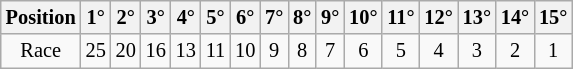<table class="wikitable" style="font-size: 85%; text-align: center;">
<tr>
<th>Position</th>
<th>1°</th>
<th>2°</th>
<th>3°</th>
<th>4°</th>
<th>5°</th>
<th>6°</th>
<th>7°</th>
<th>8°</th>
<th>9°</th>
<th>10°</th>
<th>11°</th>
<th>12°</th>
<th>13°</th>
<th>14°</th>
<th>15°</th>
</tr>
<tr>
<td>Race</td>
<td>25</td>
<td>20</td>
<td>16</td>
<td>13</td>
<td>11</td>
<td>10</td>
<td>9</td>
<td>8</td>
<td>7</td>
<td>6</td>
<td>5</td>
<td>4</td>
<td>3</td>
<td>2</td>
<td>1</td>
</tr>
</table>
